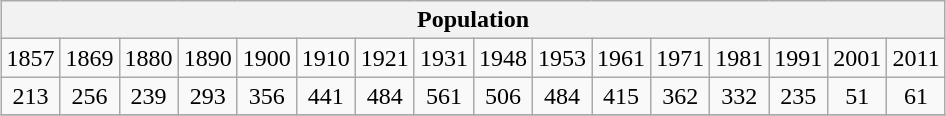<table class="wikitable" style="margin: 0.5em auto; text-align: center;">
<tr>
<th colspan="16">Population</th>
</tr>
<tr>
<td>1857</td>
<td>1869</td>
<td>1880</td>
<td>1890</td>
<td>1900</td>
<td>1910</td>
<td>1921</td>
<td>1931</td>
<td>1948</td>
<td>1953</td>
<td>1961</td>
<td>1971</td>
<td>1981</td>
<td>1991</td>
<td>2001</td>
<td>2011</td>
</tr>
<tr>
<td>213</td>
<td>256</td>
<td>239</td>
<td>293</td>
<td>356</td>
<td>441</td>
<td>484</td>
<td>561</td>
<td>506</td>
<td>484</td>
<td>415</td>
<td>362</td>
<td>332</td>
<td>235</td>
<td>51</td>
<td>61</td>
</tr>
<tr>
</tr>
</table>
